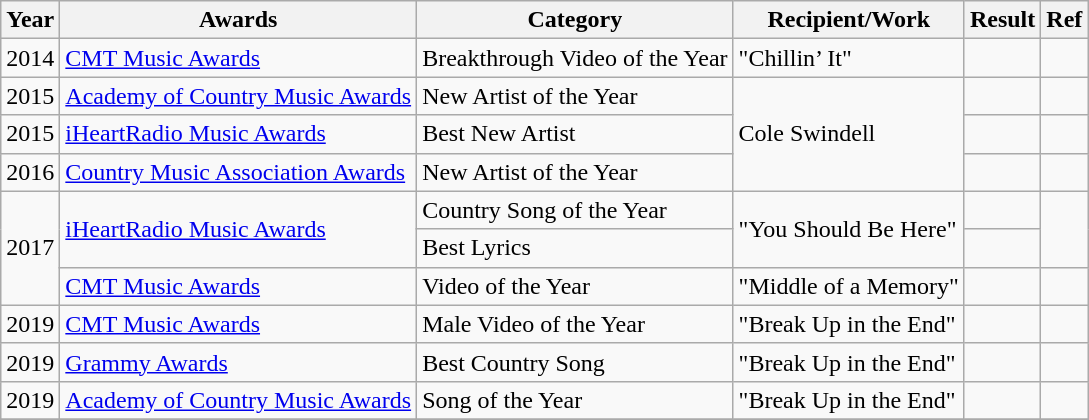<table class="wikitable">
<tr>
<th>Year</th>
<th>Awards</th>
<th>Category</th>
<th>Recipient/Work</th>
<th>Result</th>
<th>Ref</th>
</tr>
<tr>
<td>2014</td>
<td><a href='#'>CMT Music Awards</a></td>
<td>Breakthrough Video of the Year</td>
<td>"Chillin’ It"</td>
<td></td>
<td></td>
</tr>
<tr>
<td>2015</td>
<td><a href='#'>Academy of Country Music Awards</a></td>
<td>New Artist of the Year</td>
<td rowspan=3>Cole Swindell</td>
<td></td>
<td></td>
</tr>
<tr>
<td>2015</td>
<td><a href='#'>iHeartRadio Music Awards</a></td>
<td>Best New Artist</td>
<td></td>
<td></td>
</tr>
<tr>
<td>2016</td>
<td><a href='#'>Country Music Association Awards</a></td>
<td>New Artist of the Year</td>
<td></td>
<td></td>
</tr>
<tr>
<td rowspan=3>2017</td>
<td rowspan=2><a href='#'>iHeartRadio Music Awards</a></td>
<td>Country Song of the Year</td>
<td rowspan=2>"You Should Be Here"</td>
<td></td>
<td rowspan=2></td>
</tr>
<tr>
<td>Best Lyrics</td>
<td></td>
</tr>
<tr>
<td><a href='#'>CMT Music Awards</a></td>
<td>Video of the Year</td>
<td>"Middle of a Memory"</td>
<td></td>
<td></td>
</tr>
<tr>
<td>2019</td>
<td><a href='#'>CMT Music Awards</a></td>
<td>Male Video of the Year</td>
<td>"Break Up in the End"</td>
<td></td>
<td></td>
</tr>
<tr>
<td>2019</td>
<td><a href='#'>Grammy Awards</a></td>
<td>Best Country Song</td>
<td>"Break Up in the End"</td>
<td></td>
<td></td>
</tr>
<tr>
<td>2019</td>
<td><a href='#'>Academy of Country Music Awards</a></td>
<td>Song of the Year</td>
<td>"Break Up in the End"</td>
<td></td>
<td></td>
</tr>
<tr>
</tr>
</table>
